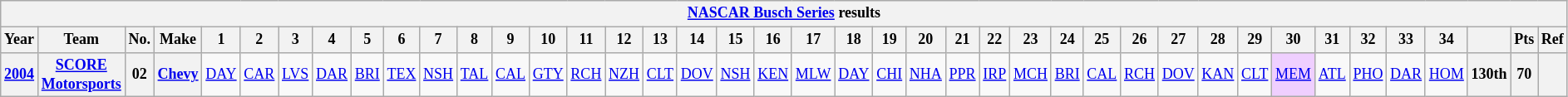<table class="wikitable" style="text-align:center; font-size:75%">
<tr>
<th colspan=41><a href='#'>NASCAR Busch Series</a> results</th>
</tr>
<tr>
<th>Year</th>
<th>Team</th>
<th>No.</th>
<th>Make</th>
<th>1</th>
<th>2</th>
<th>3</th>
<th>4</th>
<th>5</th>
<th>6</th>
<th>7</th>
<th>8</th>
<th>9</th>
<th>10</th>
<th>11</th>
<th>12</th>
<th>13</th>
<th>14</th>
<th>15</th>
<th>16</th>
<th>17</th>
<th>18</th>
<th>19</th>
<th>20</th>
<th>21</th>
<th>22</th>
<th>23</th>
<th>24</th>
<th>25</th>
<th>26</th>
<th>27</th>
<th>28</th>
<th>29</th>
<th>30</th>
<th>31</th>
<th>32</th>
<th>33</th>
<th>34</th>
<th></th>
<th>Pts</th>
<th>Ref</th>
</tr>
<tr>
<th><a href='#'>2004</a></th>
<th><a href='#'>SCORE Motorsports</a></th>
<th>02</th>
<th><a href='#'>Chevy</a></th>
<td><a href='#'>DAY</a></td>
<td><a href='#'>CAR</a></td>
<td><a href='#'>LVS</a></td>
<td><a href='#'>DAR</a></td>
<td><a href='#'>BRI</a></td>
<td><a href='#'>TEX</a></td>
<td><a href='#'>NSH</a></td>
<td><a href='#'>TAL</a></td>
<td><a href='#'>CAL</a></td>
<td><a href='#'>GTY</a></td>
<td><a href='#'>RCH</a></td>
<td><a href='#'>NZH</a></td>
<td><a href='#'>CLT</a></td>
<td><a href='#'>DOV</a></td>
<td><a href='#'>NSH</a></td>
<td><a href='#'>KEN</a></td>
<td><a href='#'>MLW</a></td>
<td><a href='#'>DAY</a></td>
<td><a href='#'>CHI</a></td>
<td><a href='#'>NHA</a></td>
<td><a href='#'>PPR</a></td>
<td><a href='#'>IRP</a></td>
<td><a href='#'>MCH</a></td>
<td><a href='#'>BRI</a></td>
<td><a href='#'>CAL</a></td>
<td><a href='#'>RCH</a></td>
<td><a href='#'>DOV</a></td>
<td><a href='#'>KAN</a></td>
<td><a href='#'>CLT</a></td>
<td style="background:#EFCFFF;"><a href='#'>MEM</a><br></td>
<td><a href='#'>ATL</a></td>
<td><a href='#'>PHO</a></td>
<td><a href='#'>DAR</a></td>
<td><a href='#'>HOM</a></td>
<th>130th</th>
<th>70</th>
<th></th>
</tr>
</table>
